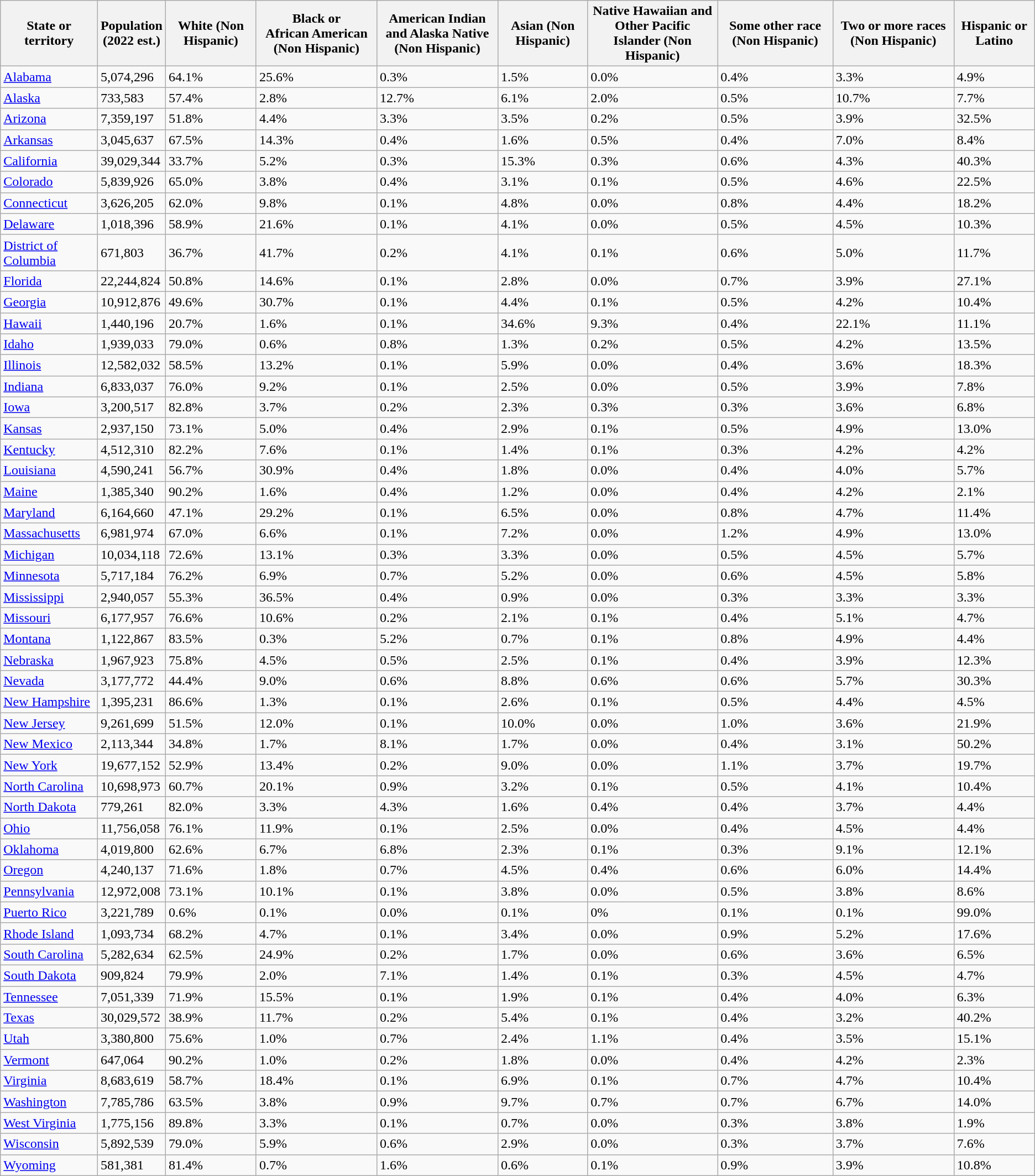<table class="wikitable sortable">
<tr>
<th>State or territory</th>
<th>Population<br>(2022 est.)</th>
<th>White (Non Hispanic)</th>
<th>Black or<br>African American (Non Hispanic)</th>
<th>American Indian<br>and Alaska Native (Non Hispanic)</th>
<th>Asian (Non Hispanic)</th>
<th>Native Hawaiian and<br>Other Pacific Islander (Non Hispanic)</th>
<th>Some other race (Non Hispanic)</th>
<th>Two or more races (Non Hispanic)</th>
<th>Hispanic or Latino</th>
</tr>
<tr>
<td><a href='#'>Alabama</a></td>
<td>5,074,296</td>
<td>64.1%</td>
<td>25.6%</td>
<td>0.3%</td>
<td>1.5%</td>
<td>0.0%</td>
<td>0.4%</td>
<td>3.3%</td>
<td>4.9%</td>
</tr>
<tr>
<td><a href='#'>Alaska</a></td>
<td>733,583</td>
<td>57.4%</td>
<td>2.8%</td>
<td>12.7%</td>
<td>6.1%</td>
<td>2.0%</td>
<td>0.5%</td>
<td>10.7%</td>
<td>7.7%</td>
</tr>
<tr>
<td><a href='#'>Arizona</a></td>
<td>7,359,197</td>
<td>51.8%</td>
<td>4.4%</td>
<td>3.3%</td>
<td>3.5%</td>
<td>0.2%</td>
<td>0.5%</td>
<td>3.9%</td>
<td>32.5%</td>
</tr>
<tr>
<td><a href='#'>Arkansas</a></td>
<td>3,045,637</td>
<td>67.5%</td>
<td>14.3%</td>
<td>0.4%</td>
<td>1.6%</td>
<td>0.5%</td>
<td>0.4%</td>
<td>7.0%</td>
<td>8.4%</td>
</tr>
<tr>
<td><a href='#'>California</a></td>
<td>39,029,344</td>
<td>33.7%</td>
<td>5.2%</td>
<td>0.3%</td>
<td>15.3%</td>
<td>0.3%</td>
<td>0.6%</td>
<td>4.3%</td>
<td>40.3%</td>
</tr>
<tr>
<td><a href='#'>Colorado</a></td>
<td>5,839,926</td>
<td>65.0%</td>
<td>3.8%</td>
<td>0.4%</td>
<td>3.1%</td>
<td>0.1%</td>
<td>0.5%</td>
<td>4.6%</td>
<td>22.5%</td>
</tr>
<tr>
<td><a href='#'>Connecticut</a></td>
<td>3,626,205</td>
<td>62.0%</td>
<td>9.8%</td>
<td>0.1%</td>
<td>4.8%</td>
<td>0.0%</td>
<td>0.8%</td>
<td>4.4%</td>
<td>18.2%</td>
</tr>
<tr>
<td><a href='#'>Delaware</a></td>
<td>1,018,396</td>
<td>58.9%</td>
<td>21.6%</td>
<td>0.1%</td>
<td>4.1%</td>
<td>0.0%</td>
<td>0.5%</td>
<td>4.5%</td>
<td>10.3%</td>
</tr>
<tr>
<td><a href='#'>District of Columbia</a></td>
<td>671,803</td>
<td>36.7%</td>
<td>41.7%</td>
<td>0.2%</td>
<td>4.1%</td>
<td>0.1%</td>
<td>0.6%</td>
<td>5.0%</td>
<td>11.7%</td>
</tr>
<tr>
<td><a href='#'>Florida</a></td>
<td>22,244,824</td>
<td>50.8%</td>
<td>14.6%</td>
<td>0.1%</td>
<td>2.8%</td>
<td>0.0%</td>
<td>0.7%</td>
<td>3.9%</td>
<td>27.1%</td>
</tr>
<tr>
<td><a href='#'>Georgia</a></td>
<td>10,912,876</td>
<td>49.6%</td>
<td>30.7%</td>
<td>0.1%</td>
<td>4.4%</td>
<td>0.1%</td>
<td>0.5%</td>
<td>4.2%</td>
<td>10.4%</td>
</tr>
<tr>
<td><a href='#'>Hawaii</a></td>
<td>1,440,196</td>
<td>20.7%</td>
<td>1.6%</td>
<td>0.1%</td>
<td>34.6%</td>
<td>9.3%</td>
<td>0.4%</td>
<td>22.1%</td>
<td>11.1%</td>
</tr>
<tr>
<td><a href='#'>Idaho</a></td>
<td>1,939,033</td>
<td>79.0%</td>
<td>0.6%</td>
<td>0.8%</td>
<td>1.3%</td>
<td>0.2%</td>
<td>0.5%</td>
<td>4.2%</td>
<td>13.5%</td>
</tr>
<tr>
<td><a href='#'>Illinois</a></td>
<td>12,582,032</td>
<td>58.5%</td>
<td>13.2%</td>
<td>0.1%</td>
<td>5.9%</td>
<td>0.0%</td>
<td>0.4%</td>
<td>3.6%</td>
<td>18.3%</td>
</tr>
<tr>
<td><a href='#'>Indiana</a></td>
<td>6,833,037</td>
<td>76.0%</td>
<td>9.2%</td>
<td>0.1%</td>
<td>2.5%</td>
<td>0.0%</td>
<td>0.5%</td>
<td>3.9%</td>
<td>7.8%</td>
</tr>
<tr>
<td><a href='#'>Iowa</a></td>
<td>3,200,517</td>
<td>82.8%</td>
<td>3.7%</td>
<td>0.2%</td>
<td>2.3%</td>
<td>0.3%</td>
<td>0.3%</td>
<td>3.6%</td>
<td>6.8%</td>
</tr>
<tr>
<td><a href='#'>Kansas</a></td>
<td>2,937,150</td>
<td>73.1%</td>
<td>5.0%</td>
<td>0.4%</td>
<td>2.9%</td>
<td>0.1%</td>
<td>0.5%</td>
<td>4.9%</td>
<td>13.0%</td>
</tr>
<tr>
<td><a href='#'>Kentucky</a></td>
<td>4,512,310</td>
<td>82.2%</td>
<td>7.6%</td>
<td>0.1%</td>
<td>1.4%</td>
<td>0.1%</td>
<td>0.3%</td>
<td>4.2%</td>
<td>4.2%</td>
</tr>
<tr>
<td><a href='#'>Louisiana</a></td>
<td>4,590,241</td>
<td>56.7%</td>
<td>30.9%</td>
<td>0.4%</td>
<td>1.8%</td>
<td>0.0%</td>
<td>0.4%</td>
<td>4.0%</td>
<td>5.7%</td>
</tr>
<tr>
<td><a href='#'>Maine</a></td>
<td>1,385,340</td>
<td>90.2%</td>
<td>1.6%</td>
<td>0.4%</td>
<td>1.2%</td>
<td>0.0%</td>
<td>0.4%</td>
<td>4.2%</td>
<td>2.1%</td>
</tr>
<tr>
<td><a href='#'>Maryland</a></td>
<td>6,164,660</td>
<td>47.1%</td>
<td>29.2%</td>
<td>0.1%</td>
<td>6.5%</td>
<td>0.0%</td>
<td>0.8%</td>
<td>4.7%</td>
<td>11.4%</td>
</tr>
<tr>
<td><a href='#'>Massachusetts</a></td>
<td>6,981,974</td>
<td>67.0%</td>
<td>6.6%</td>
<td>0.1%</td>
<td>7.2%</td>
<td>0.0%</td>
<td>1.2%</td>
<td>4.9%</td>
<td>13.0%</td>
</tr>
<tr>
<td><a href='#'>Michigan</a></td>
<td>10,034,118</td>
<td>72.6%</td>
<td>13.1%</td>
<td>0.3%</td>
<td>3.3%</td>
<td>0.0%</td>
<td>0.5%</td>
<td>4.5%</td>
<td>5.7%</td>
</tr>
<tr>
<td><a href='#'>Minnesota</a></td>
<td>5,717,184</td>
<td>76.2%</td>
<td>6.9%</td>
<td>0.7%</td>
<td>5.2%</td>
<td>0.0%</td>
<td>0.6%</td>
<td>4.5%</td>
<td>5.8%</td>
</tr>
<tr>
<td><a href='#'>Mississippi</a></td>
<td>2,940,057</td>
<td>55.3%</td>
<td>36.5%</td>
<td>0.4%</td>
<td>0.9%</td>
<td>0.0%</td>
<td>0.3%</td>
<td>3.3%</td>
<td>3.3%</td>
</tr>
<tr>
<td><a href='#'>Missouri</a></td>
<td>6,177,957</td>
<td>76.6%</td>
<td>10.6%</td>
<td>0.2%</td>
<td>2.1%</td>
<td>0.1%</td>
<td>0.4%</td>
<td>5.1%</td>
<td>4.7%</td>
</tr>
<tr>
<td><a href='#'>Montana</a></td>
<td>1,122,867</td>
<td>83.5%</td>
<td>0.3%</td>
<td>5.2%</td>
<td>0.7%</td>
<td>0.1%</td>
<td>0.8%</td>
<td>4.9%</td>
<td>4.4%</td>
</tr>
<tr>
<td><a href='#'>Nebraska</a></td>
<td>1,967,923</td>
<td>75.8%</td>
<td>4.5%</td>
<td>0.5%</td>
<td>2.5%</td>
<td>0.1%</td>
<td>0.4%</td>
<td>3.9%</td>
<td>12.3%</td>
</tr>
<tr>
<td><a href='#'>Nevada</a></td>
<td>3,177,772</td>
<td>44.4%</td>
<td>9.0%</td>
<td>0.6%</td>
<td>8.8%</td>
<td>0.6%</td>
<td>0.6%</td>
<td>5.7%</td>
<td>30.3%</td>
</tr>
<tr>
<td><a href='#'>New Hampshire</a></td>
<td>1,395,231</td>
<td>86.6%</td>
<td>1.3%</td>
<td>0.1%</td>
<td>2.6%</td>
<td>0.1%</td>
<td>0.5%</td>
<td>4.4%</td>
<td>4.5%</td>
</tr>
<tr>
<td><a href='#'>New Jersey</a></td>
<td>9,261,699</td>
<td>51.5%</td>
<td>12.0%</td>
<td>0.1%</td>
<td>10.0%</td>
<td>0.0%</td>
<td>1.0%</td>
<td>3.6%</td>
<td>21.9%</td>
</tr>
<tr>
<td><a href='#'>New Mexico</a></td>
<td>2,113,344</td>
<td>34.8%</td>
<td>1.7%</td>
<td>8.1%</td>
<td>1.7%</td>
<td>0.0%</td>
<td>0.4%</td>
<td>3.1%</td>
<td>50.2%</td>
</tr>
<tr>
<td><a href='#'>New York</a></td>
<td>19,677,152</td>
<td>52.9%</td>
<td>13.4%</td>
<td>0.2%</td>
<td>9.0%</td>
<td>0.0%</td>
<td>1.1%</td>
<td>3.7%</td>
<td>19.7%</td>
</tr>
<tr>
<td><a href='#'>North Carolina</a></td>
<td>10,698,973</td>
<td>60.7%</td>
<td>20.1%</td>
<td>0.9%</td>
<td>3.2%</td>
<td>0.1%</td>
<td>0.5%</td>
<td>4.1%</td>
<td>10.4%</td>
</tr>
<tr>
<td><a href='#'>North Dakota</a></td>
<td>779,261</td>
<td>82.0%</td>
<td>3.3%</td>
<td>4.3%</td>
<td>1.6%</td>
<td>0.4%</td>
<td>0.4%</td>
<td>3.7%</td>
<td>4.4%</td>
</tr>
<tr>
<td><a href='#'>Ohio</a></td>
<td>11,756,058</td>
<td>76.1%</td>
<td>11.9%</td>
<td>0.1%</td>
<td>2.5%</td>
<td>0.0%</td>
<td>0.4%</td>
<td>4.5%</td>
<td>4.4%</td>
</tr>
<tr>
<td><a href='#'>Oklahoma</a></td>
<td>4,019,800</td>
<td>62.6%</td>
<td>6.7%</td>
<td>6.8%</td>
<td>2.3%</td>
<td>0.1%</td>
<td>0.3%</td>
<td>9.1%</td>
<td>12.1%</td>
</tr>
<tr>
<td><a href='#'>Oregon</a></td>
<td>4,240,137</td>
<td>71.6%</td>
<td>1.8%</td>
<td>0.7%</td>
<td>4.5%</td>
<td>0.4%</td>
<td>0.6%</td>
<td>6.0%</td>
<td>14.4%</td>
</tr>
<tr>
<td><a href='#'>Pennsylvania</a></td>
<td>12,972,008</td>
<td>73.1%</td>
<td>10.1%</td>
<td>0.1%</td>
<td>3.8%</td>
<td>0.0%</td>
<td>0.5%</td>
<td>3.8%</td>
<td>8.6%</td>
</tr>
<tr>
<td><a href='#'>Puerto Rico</a></td>
<td>3,221,789</td>
<td>0.6%</td>
<td>0.1%</td>
<td>0.0%</td>
<td>0.1%</td>
<td>0%</td>
<td>0.1%</td>
<td>0.1%</td>
<td>99.0%</td>
</tr>
<tr>
<td><a href='#'>Rhode Island</a></td>
<td>1,093,734</td>
<td>68.2%</td>
<td>4.7%</td>
<td>0.1%</td>
<td>3.4%</td>
<td>0.0%</td>
<td>0.9%</td>
<td>5.2%</td>
<td>17.6%</td>
</tr>
<tr>
<td><a href='#'>South Carolina</a></td>
<td>5,282,634</td>
<td>62.5%</td>
<td>24.9%</td>
<td>0.2%</td>
<td>1.7%</td>
<td>0.0%</td>
<td>0.6%</td>
<td>3.6%</td>
<td>6.5%</td>
</tr>
<tr>
<td><a href='#'>South Dakota</a></td>
<td>909,824</td>
<td>79.9%</td>
<td>2.0%</td>
<td>7.1%</td>
<td>1.4%</td>
<td>0.1%</td>
<td>0.3%</td>
<td>4.5%</td>
<td>4.7%</td>
</tr>
<tr>
<td><a href='#'>Tennessee</a></td>
<td>7,051,339</td>
<td>71.9%</td>
<td>15.5%</td>
<td>0.1%</td>
<td>1.9%</td>
<td>0.1%</td>
<td>0.4%</td>
<td>4.0%</td>
<td>6.3%</td>
</tr>
<tr>
<td><a href='#'>Texas</a></td>
<td>30,029,572</td>
<td>38.9%</td>
<td>11.7%</td>
<td>0.2%</td>
<td>5.4%</td>
<td>0.1%</td>
<td>0.4%</td>
<td>3.2%</td>
<td>40.2%</td>
</tr>
<tr>
<td><a href='#'>Utah</a></td>
<td>3,380,800</td>
<td>75.6%</td>
<td>1.0%</td>
<td>0.7%</td>
<td>2.4%</td>
<td>1.1%</td>
<td>0.4%</td>
<td>3.5%</td>
<td>15.1%</td>
</tr>
<tr>
<td><a href='#'>Vermont</a></td>
<td>647,064</td>
<td>90.2%</td>
<td>1.0%</td>
<td>0.2%</td>
<td>1.8%</td>
<td>0.0%</td>
<td>0.4%</td>
<td>4.2%</td>
<td>2.3%</td>
</tr>
<tr>
<td><a href='#'>Virginia</a></td>
<td>8,683,619</td>
<td>58.7%</td>
<td>18.4%</td>
<td>0.1%</td>
<td>6.9%</td>
<td>0.1%</td>
<td>0.7%</td>
<td>4.7%</td>
<td>10.4%</td>
</tr>
<tr>
<td><a href='#'>Washington</a></td>
<td>7,785,786</td>
<td>63.5%</td>
<td>3.8%</td>
<td>0.9%</td>
<td>9.7%</td>
<td>0.7%</td>
<td>0.7%</td>
<td>6.7%</td>
<td>14.0%</td>
</tr>
<tr>
<td><a href='#'>West Virginia</a></td>
<td>1,775,156</td>
<td>89.8%</td>
<td>3.3%</td>
<td>0.1%</td>
<td>0.7%</td>
<td>0.0%</td>
<td>0.3%</td>
<td>3.8%</td>
<td>1.9%</td>
</tr>
<tr>
<td><a href='#'>Wisconsin</a></td>
<td>5,892,539</td>
<td>79.0%</td>
<td>5.9%</td>
<td>0.6%</td>
<td>2.9%</td>
<td>0.0%</td>
<td>0.3%</td>
<td>3.7%</td>
<td>7.6%</td>
</tr>
<tr>
<td><a href='#'>Wyoming</a></td>
<td>581,381</td>
<td>81.4%</td>
<td>0.7%</td>
<td>1.6%</td>
<td>0.6%</td>
<td>0.1%</td>
<td>0.9%</td>
<td>3.9%</td>
<td>10.8%</td>
</tr>
</table>
